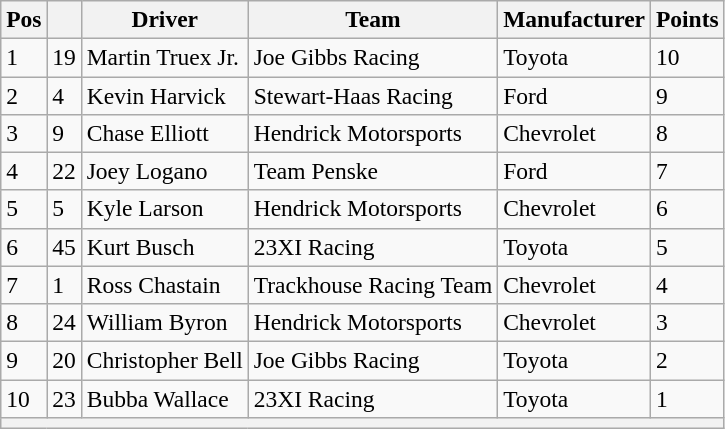<table class="wikitable" style="font-size:98%">
<tr>
<th>Pos</th>
<th></th>
<th>Driver</th>
<th>Team</th>
<th>Manufacturer</th>
<th>Points</th>
</tr>
<tr>
<td>1</td>
<td>19</td>
<td>Martin Truex Jr.</td>
<td>Joe Gibbs Racing</td>
<td>Toyota</td>
<td>10</td>
</tr>
<tr>
<td>2</td>
<td>4</td>
<td>Kevin Harvick</td>
<td>Stewart-Haas Racing</td>
<td>Ford</td>
<td>9</td>
</tr>
<tr>
<td>3</td>
<td>9</td>
<td>Chase Elliott</td>
<td>Hendrick Motorsports</td>
<td>Chevrolet</td>
<td>8</td>
</tr>
<tr>
<td>4</td>
<td>22</td>
<td>Joey Logano</td>
<td>Team Penske</td>
<td>Ford</td>
<td>7</td>
</tr>
<tr>
<td>5</td>
<td>5</td>
<td>Kyle Larson</td>
<td>Hendrick Motorsports</td>
<td>Chevrolet</td>
<td>6</td>
</tr>
<tr>
<td>6</td>
<td>45</td>
<td>Kurt Busch</td>
<td>23XI Racing</td>
<td>Toyota</td>
<td>5</td>
</tr>
<tr>
<td>7</td>
<td>1</td>
<td>Ross Chastain</td>
<td>Trackhouse Racing Team</td>
<td>Chevrolet</td>
<td>4</td>
</tr>
<tr>
<td>8</td>
<td>24</td>
<td>William Byron</td>
<td>Hendrick Motorsports</td>
<td>Chevrolet</td>
<td>3</td>
</tr>
<tr>
<td>9</td>
<td>20</td>
<td>Christopher Bell</td>
<td>Joe Gibbs Racing</td>
<td>Toyota</td>
<td>2</td>
</tr>
<tr>
<td>10</td>
<td>23</td>
<td>Bubba Wallace</td>
<td>23XI Racing</td>
<td>Toyota</td>
<td>1</td>
</tr>
<tr>
<th colspan="6"></th>
</tr>
</table>
